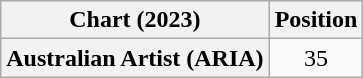<table class="wikitable sortable plainrowheaders" style="text-align:center">
<tr>
<th scope="col">Chart (2023)</th>
<th scope="col">Position</th>
</tr>
<tr>
<th scope="row">Australian Artist (ARIA)</th>
<td>35</td>
</tr>
</table>
